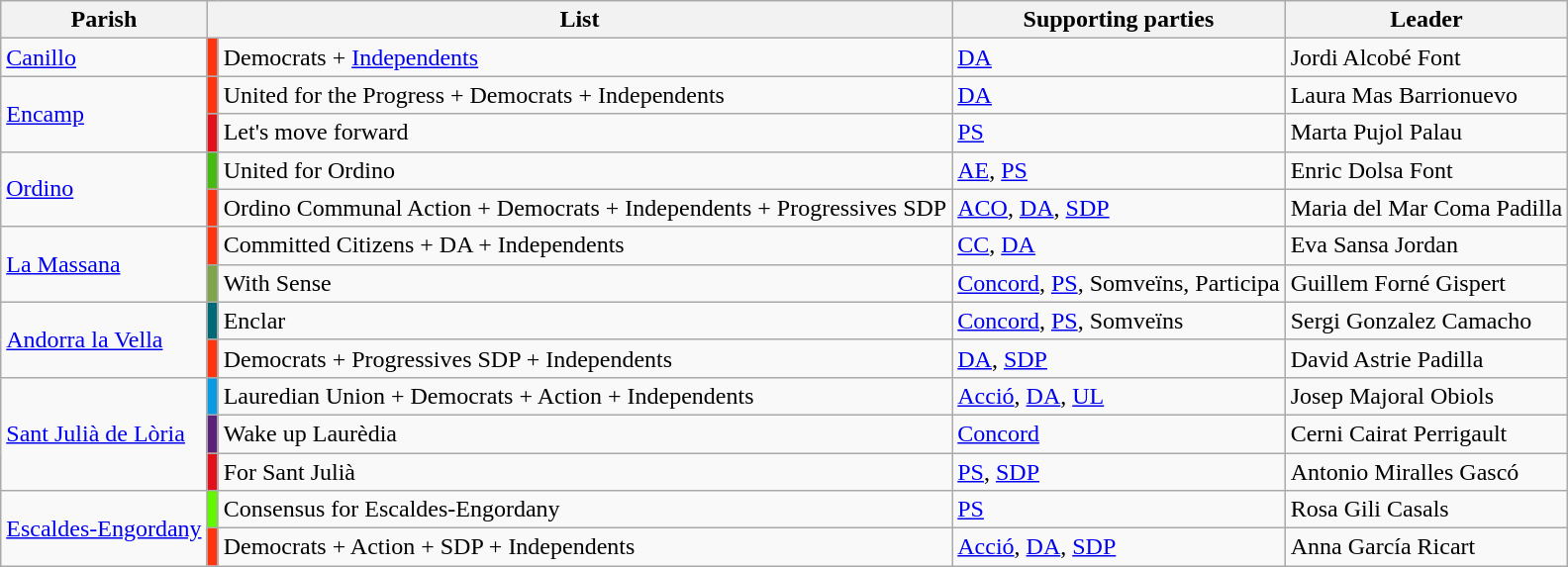<table class="wikitable">
<tr>
<th>Parish</th>
<th colspan="2">List</th>
<th>Supporting parties</th>
<th>Leader</th>
</tr>
<tr>
<td><a href='#'>Canillo</a></td>
<td bgcolor="#FF350F"></td>
<td>Democrats + <a href='#'>Independents</a></td>
<td><a href='#'>DA</a></td>
<td>Jordi Alcobé Font</td>
</tr>
<tr>
<td rowspan="2"><a href='#'>Encamp</a></td>
<td bgcolor="#FF350F"></td>
<td>United for the Progress + Democrats + Independents</td>
<td><a href='#'>DA</a></td>
<td>Laura Mas Barrionuevo</td>
</tr>
<tr>
<td bgcolor="#E21019"></td>
<td>Let's move forward</td>
<td><a href='#'>PS</a></td>
<td>Marta Pujol Palau</td>
</tr>
<tr>
<td rowspan="2"><a href='#'>Ordino</a></td>
<td bgcolor="#46ba11"></td>
<td>United for Ordino</td>
<td><a href='#'>AE</a>, <a href='#'>PS</a></td>
<td>Enric Dolsa Font</td>
</tr>
<tr>
<td bgcolor="#FF350F"></td>
<td>Ordino Communal Action + Democrats + Independents + Progressives SDP</td>
<td><a href='#'>ACO</a>, <a href='#'>DA</a>, <a href='#'>SDP</a></td>
<td>Maria del Mar Coma Padilla</td>
</tr>
<tr>
<td rowspan="2"><a href='#'>La Massana</a></td>
<td bgcolor="#FF350F"></td>
<td>Committed Citizens + DA + Independents</td>
<td><a href='#'>CC</a>, <a href='#'>DA</a></td>
<td>Eva Sansa Jordan</td>
</tr>
<tr>
<td bgcolor="#7ea54c"></td>
<td>With Sense</td>
<td><a href='#'>Concord</a>, <a href='#'>PS</a>, Somveïns, Participa</td>
<td>Guillem Forné Gispert</td>
</tr>
<tr>
<td rowspan="2"><a href='#'>Andorra la Vella</a></td>
<td bgcolor="#006975"></td>
<td>Enclar</td>
<td><a href='#'>Concord</a>, <a href='#'>PS</a>, Somveïns</td>
<td>Sergi Gonzalez Camacho</td>
</tr>
<tr>
<td bgcolor="#FF350F"></td>
<td>Democrats + Progressives SDP + Independents</td>
<td><a href='#'>DA</a>, <a href='#'>SDP</a></td>
<td>David Astrie Padilla</td>
</tr>
<tr>
<td rowspan="3"><a href='#'>Sant Julià de Lòria</a></td>
<td bgcolor="#0a9be5"></td>
<td>Lauredian Union + Democrats + Action + Independents</td>
<td><a href='#'>Acció</a>, <a href='#'>DA</a>, <a href='#'>UL</a></td>
<td>Josep Majoral Obiols</td>
</tr>
<tr>
<td bgcolor="#5c2179"></td>
<td>Wake up Laurèdia</td>
<td><a href='#'>Concord</a></td>
<td>Cerni Cairat Perrigault</td>
</tr>
<tr>
<td bgcolor="#E21019"></td>
<td>For Sant Julià</td>
<td><a href='#'>PS</a>, <a href='#'>SDP</a></td>
<td>Antonio Miralles Gascó</td>
</tr>
<tr>
<td rowspan="2"><a href='#'>Escaldes-Engordany</a></td>
<td bgcolor="#63f700"></td>
<td>Consensus for Escaldes-Engordany</td>
<td><a href='#'>PS</a></td>
<td>Rosa Gili Casals</td>
</tr>
<tr>
<td bgcolor="#FF350F"></td>
<td>Democrats + Action + SDP + Independents</td>
<td><a href='#'>Acció</a>, <a href='#'>DA</a>, <a href='#'>SDP</a></td>
<td>Anna García Ricart</td>
</tr>
</table>
